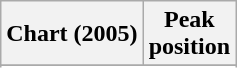<table class="wikitable sortable plainrowheaders">
<tr>
<th scope=col>Chart (2005)</th>
<th scope=col>Peak<br>position</th>
</tr>
<tr>
</tr>
<tr>
</tr>
</table>
